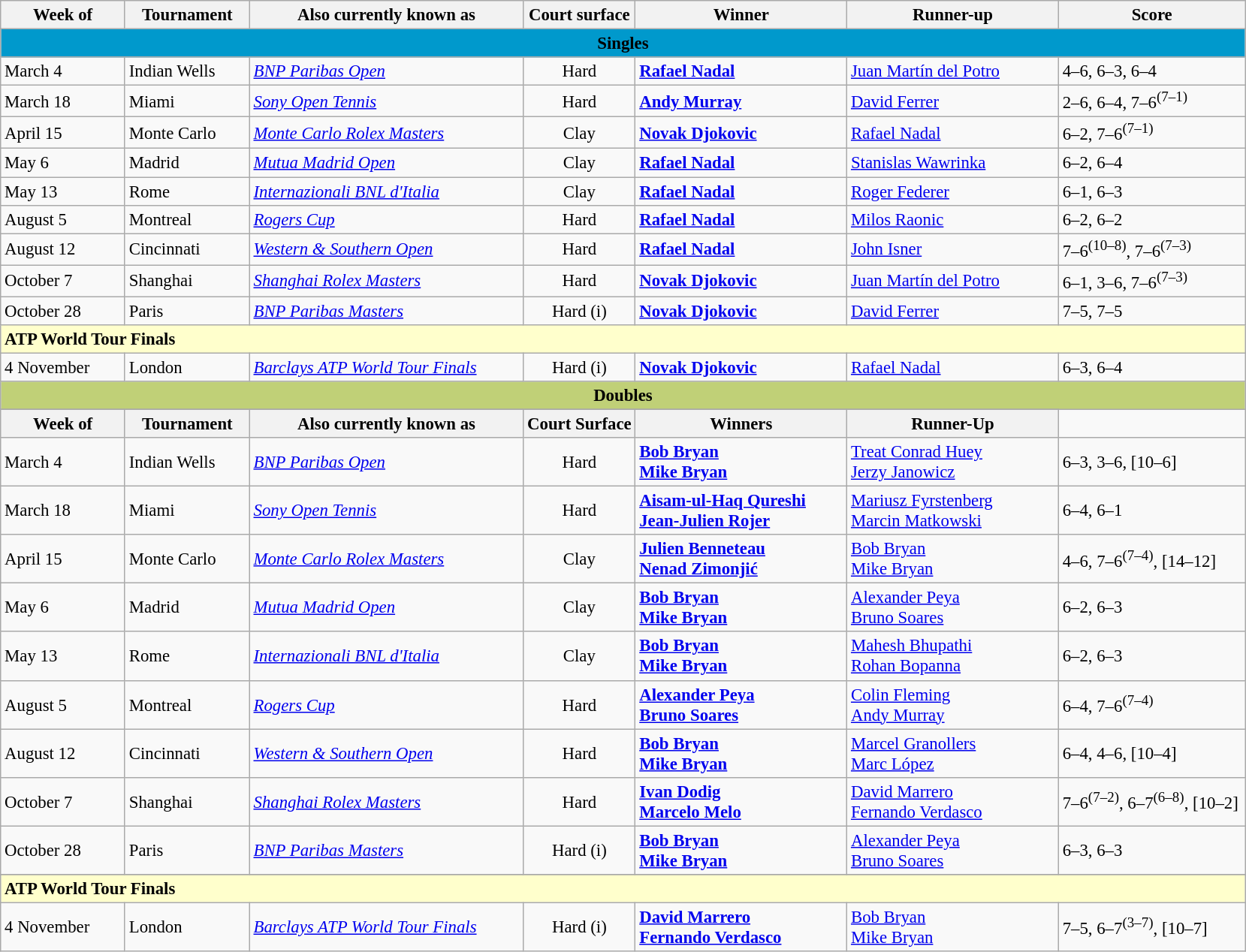<table class=wikitable style=font-size:95%>
<tr>
<th width=10%>Week of</th>
<th width=10%>Tournament</th>
<th width=22%>Also currently known as</th>
<th width=9%>Court surface</th>
<th width=17%>Winner</th>
<th width=17%>Runner-up</th>
<th width=15%>Score</th>
</tr>
<tr bgcolor="#0099CC">
<td colspan="7" align="center"><strong>Singles</strong></td>
</tr>
<tr>
<td>March 4</td>
<td> Indian Wells</td>
<td><em><a href='#'>BNP Paribas Open</a></em></td>
<td align="center">Hard</td>
<td> <strong><a href='#'>Rafael Nadal</a></strong></td>
<td> <a href='#'>Juan Martín del Potro</a></td>
<td>4–6, 6–3, 6–4</td>
</tr>
<tr>
<td>March 18</td>
<td> Miami</td>
<td><em><a href='#'>Sony Open Tennis</a></em></td>
<td align="center">Hard</td>
<td> <strong><a href='#'>Andy Murray</a></strong></td>
<td> <a href='#'>David Ferrer</a></td>
<td>2–6, 6–4, 7–6<sup>(7–1)</sup></td>
</tr>
<tr>
<td>April 15</td>
<td> Monte Carlo</td>
<td><em><a href='#'>Monte Carlo Rolex Masters</a></em></td>
<td align="center">Clay</td>
<td> <strong><a href='#'>Novak Djokovic</a></strong></td>
<td> <a href='#'>Rafael Nadal</a></td>
<td>6–2, 7–6<sup>(7–1)</sup></td>
</tr>
<tr>
<td>May 6</td>
<td> Madrid</td>
<td><em><a href='#'>Mutua Madrid Open</a></em></td>
<td align="center">Clay</td>
<td> <strong><a href='#'>Rafael Nadal</a></strong></td>
<td> <a href='#'>Stanislas Wawrinka</a></td>
<td>6–2, 6–4</td>
</tr>
<tr>
<td>May 13</td>
<td> Rome</td>
<td><em><a href='#'>Internazionali BNL d'Italia</a></em></td>
<td align="center">Clay</td>
<td> <strong><a href='#'>Rafael Nadal</a></strong></td>
<td> <a href='#'>Roger Federer</a></td>
<td>6–1, 6–3</td>
</tr>
<tr>
<td>August 5</td>
<td> Montreal</td>
<td><em><a href='#'>Rogers Cup</a></em></td>
<td align="center">Hard</td>
<td> <strong><a href='#'>Rafael Nadal</a></strong></td>
<td> <a href='#'>Milos Raonic</a></td>
<td>6–2, 6–2</td>
</tr>
<tr>
<td>August 12</td>
<td> Cincinnati</td>
<td><em><a href='#'>Western & Southern Open</a></em></td>
<td align="center">Hard</td>
<td> <strong><a href='#'>Rafael Nadal</a></strong></td>
<td> <a href='#'>John Isner</a></td>
<td>7–6<sup>(10–8)</sup>, 7–6<sup>(7–3)</sup></td>
</tr>
<tr>
<td>October 7</td>
<td> Shanghai</td>
<td><em><a href='#'>Shanghai Rolex Masters</a></em></td>
<td align="center">Hard</td>
<td> <strong><a href='#'>Novak Djokovic</a></strong></td>
<td> <a href='#'>Juan Martín del Potro</a></td>
<td>6–1, 3–6, 7–6<sup>(7–3)</sup></td>
</tr>
<tr>
<td>October 28</td>
<td> Paris</td>
<td><em><a href='#'>BNP Paribas Masters</a></em></td>
<td align="center">Hard (i)</td>
<td> <strong><a href='#'>Novak Djokovic</a></strong></td>
<td> <a href='#'>David Ferrer</a></td>
<td>7–5, 7–5</td>
</tr>
<tr bgcolor=#ffffcc>
<td colspan="7"><strong>ATP World Tour Finals</strong></td>
</tr>
<tr>
<td>4 November</td>
<td> London</td>
<td><em><a href='#'>Barclays ATP World Tour Finals</a></em></td>
<td align="center">Hard (i)</td>
<td> <strong><a href='#'>Novak Djokovic</a></strong></td>
<td> <a href='#'>Rafael Nadal</a></td>
<td>6–3, 6–4</td>
</tr>
<tr bgcolor="#c0d077">
<td colspan="7" align="center"><strong>Doubles</strong></td>
</tr>
<tr>
</tr>
<tr>
<th>Week of</th>
<th>Tournament</th>
<th>Also currently known as</th>
<th>Court Surface</th>
<th>Winners</th>
<th>Runner-Up</th>
</tr>
<tr>
<td>March 4</td>
<td> Indian Wells</td>
<td><em><a href='#'>BNP Paribas Open</a></em></td>
<td align="center">Hard</td>
<td> <strong><a href='#'>Bob Bryan</a></strong><br> <strong><a href='#'>Mike Bryan</a></strong></td>
<td> <a href='#'>Treat Conrad Huey</a><br> <a href='#'>Jerzy Janowicz</a></td>
<td>6–3, 3–6, [10–6]</td>
</tr>
<tr>
<td>March 18</td>
<td> Miami</td>
<td><em><a href='#'>Sony Open Tennis</a></em></td>
<td align="center">Hard</td>
<td> <strong><a href='#'>Aisam-ul-Haq Qureshi</a></strong><br> <strong><a href='#'>Jean-Julien Rojer</a></strong></td>
<td> <a href='#'>Mariusz Fyrstenberg</a><br> <a href='#'>Marcin Matkowski</a></td>
<td>6–4, 6–1</td>
</tr>
<tr>
<td>April 15</td>
<td> Monte Carlo</td>
<td><em><a href='#'>Monte Carlo Rolex Masters</a></em></td>
<td align="center">Clay</td>
<td> <strong><a href='#'>Julien Benneteau</a></strong><br> <strong><a href='#'>Nenad Zimonjić</a></strong></td>
<td> <a href='#'>Bob Bryan</a><br> <a href='#'>Mike Bryan</a></td>
<td>4–6, 7–6<sup>(7–4)</sup>, [14–12]</td>
</tr>
<tr>
<td>May 6</td>
<td> Madrid</td>
<td><em><a href='#'>Mutua Madrid Open</a></em></td>
<td align="center">Clay</td>
<td> <strong><a href='#'>Bob Bryan</a></strong><br> <strong><a href='#'>Mike Bryan</a></strong></td>
<td> <a href='#'>Alexander Peya</a><br> <a href='#'>Bruno Soares</a></td>
<td>6–2, 6–3</td>
</tr>
<tr>
<td>May 13</td>
<td> Rome</td>
<td><em><a href='#'>Internazionali BNL d'Italia</a></em></td>
<td align="center">Clay</td>
<td> <strong><a href='#'>Bob Bryan</a></strong><br> <strong><a href='#'>Mike Bryan</a></strong></td>
<td> <a href='#'>Mahesh Bhupathi</a><br> <a href='#'>Rohan Bopanna</a></td>
<td>6–2, 6–3</td>
</tr>
<tr>
<td>August 5</td>
<td> Montreal</td>
<td><em><a href='#'>Rogers Cup</a></em></td>
<td align="center">Hard</td>
<td> <strong><a href='#'>Alexander Peya</a></strong><br> <strong><a href='#'>Bruno Soares</a></strong></td>
<td> <a href='#'>Colin Fleming</a><br> <a href='#'>Andy Murray</a></td>
<td>6–4, 7–6<sup>(7–4)</sup></td>
</tr>
<tr>
<td>August 12</td>
<td> Cincinnati</td>
<td><em><a href='#'>Western & Southern Open</a></em></td>
<td align="center">Hard</td>
<td> <strong><a href='#'>Bob Bryan</a></strong><br> <strong><a href='#'>Mike Bryan</a></strong></td>
<td> <a href='#'>Marcel Granollers</a><br> <a href='#'>Marc López</a></td>
<td>6–4, 4–6, [10–4]</td>
</tr>
<tr>
<td>October 7</td>
<td> Shanghai</td>
<td><em><a href='#'>Shanghai Rolex Masters</a></em></td>
<td align="center">Hard</td>
<td> <strong><a href='#'>Ivan Dodig</a></strong><br> <strong><a href='#'>Marcelo Melo</a></strong></td>
<td> <a href='#'>David Marrero</a><br> <a href='#'>Fernando Verdasco</a></td>
<td>7–6<sup>(7–2)</sup>, 6–7<sup>(6–8)</sup>, [10–2]</td>
</tr>
<tr>
<td>October 28</td>
<td> Paris</td>
<td><em><a href='#'>BNP Paribas Masters</a></em></td>
<td align="center">Hard (i)</td>
<td> <strong><a href='#'>Bob Bryan</a></strong><br> <strong><a href='#'>Mike Bryan</a></strong></td>
<td> <a href='#'>Alexander Peya</a><br> <a href='#'>Bruno Soares</a></td>
<td>6–3, 6–3</td>
</tr>
<tr>
</tr>
<tr bgcolor=#ffffcc>
</tr>
<tr bgcolor=#ffffcc>
<td colspan="7"><strong>ATP World Tour Finals</strong></td>
</tr>
<tr>
<td>4 November</td>
<td> London</td>
<td><em><a href='#'>Barclays ATP World Tour Finals</a></em></td>
<td align="center">Hard (i)</td>
<td> <strong><a href='#'>David Marrero</a></strong><br> <strong><a href='#'>Fernando Verdasco</a></strong></td>
<td> <a href='#'>Bob Bryan</a><br> <a href='#'>Mike Bryan</a></td>
<td>7–5, 6–7<sup>(3–7)</sup>, [10–7]</td>
</tr>
</table>
